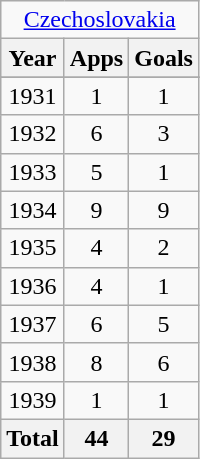<table class="wikitable" style="text-align:center">
<tr>
<td colspan=3><a href='#'>Czechoslovakia</a></td>
</tr>
<tr>
<th>Year</th>
<th>Apps</th>
<th>Goals</th>
</tr>
<tr>
</tr>
<tr>
<td>1931</td>
<td>1</td>
<td>1</td>
</tr>
<tr>
<td>1932</td>
<td>6</td>
<td>3</td>
</tr>
<tr>
<td>1933</td>
<td>5</td>
<td>1</td>
</tr>
<tr>
<td>1934</td>
<td>9</td>
<td>9</td>
</tr>
<tr>
<td>1935</td>
<td>4</td>
<td>2</td>
</tr>
<tr>
<td>1936</td>
<td>4</td>
<td>1</td>
</tr>
<tr>
<td>1937</td>
<td>6</td>
<td>5</td>
</tr>
<tr>
<td>1938</td>
<td>8</td>
<td>6</td>
</tr>
<tr>
<td>1939</td>
<td>1</td>
<td>1</td>
</tr>
<tr>
<th>Total</th>
<th>44</th>
<th>29</th>
</tr>
</table>
